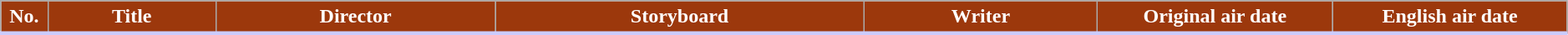<table class = "wikitable" width = "99%">
<tr style = "border-bottom:3px solid #CCF">
<th style = "background:#9C380C; color:#FFF;" width="3%">No.</th>
<th style = "background:#9C380C; color:#FFF;">Title</th>
<th style = "background:#9C380C; color:#FFF;">Director</th>
<th style = "background:#9C380C; color:#FFF;">Storyboard</th>
<th style = "background:#9C380C; color:#FFF;">Writer</th>
<th style = "background:#9C380C; color:#FFF;" width="15%">Original air date</th>
<th style = "background:#9C380C; color:#FFF;" width="15%">English air date<br>























</th>
</tr>
</table>
